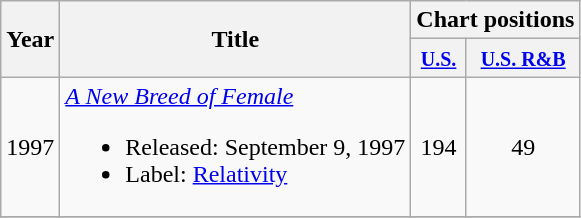<table class="wikitable">
<tr>
<th rowspan="2">Year</th>
<th rowspan="2">Title</th>
<th colspan="2">Chart positions</th>
</tr>
<tr>
<th><small><a href='#'>U.S.</a></small></th>
<th><small><a href='#'>U.S. R&B</a></small></th>
</tr>
<tr>
<td>1997</td>
<td><em><a href='#'>A New Breed of Female</a></em><br><ul><li>Released: September 9, 1997</li><li>Label: <a href='#'>Relativity</a></li></ul></td>
<td align="center">194</td>
<td align="center">49</td>
</tr>
<tr>
</tr>
</table>
